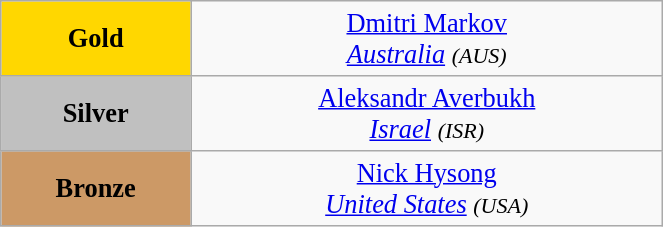<table class="wikitable" style=" text-align:center; font-size:110%;" width="35%">
<tr>
<td bgcolor="gold"><strong>Gold</strong></td>
<td> <a href='#'>Dmitri Markov</a><br><em><a href='#'>Australia</a> <small>(AUS)</small></em></td>
</tr>
<tr>
<td bgcolor="silver"><strong>Silver</strong></td>
<td> <a href='#'>Aleksandr Averbukh</a><br><em><a href='#'>Israel</a> <small>(ISR)</small></em></td>
</tr>
<tr>
<td bgcolor="CC9966"><strong>Bronze</strong></td>
<td> <a href='#'>Nick Hysong</a><br><em><a href='#'>United States</a> <small>(USA)</small></em></td>
</tr>
</table>
